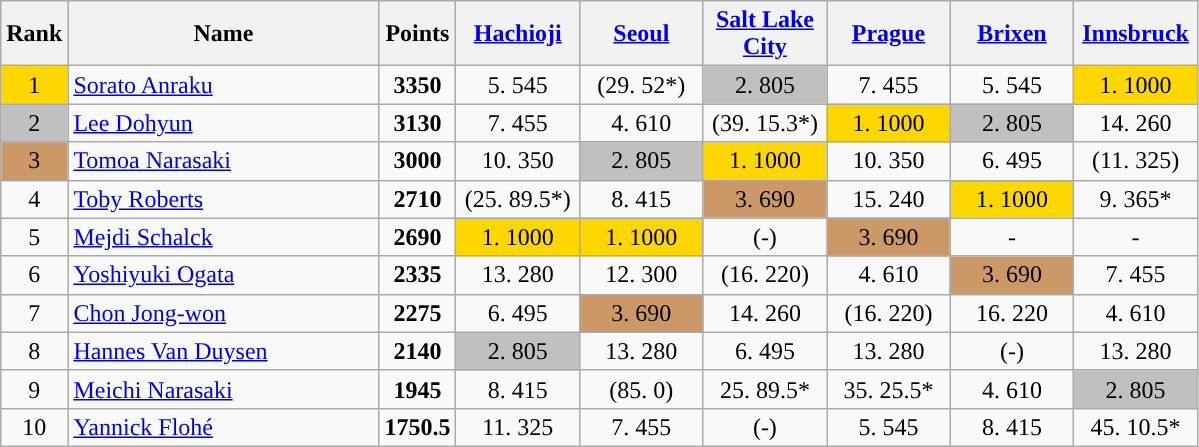<table class="wikitable sortable">
<tr>
<th>Rank</th>
<th width = "200">Name</th>
<th>Points</th>
<th width = "75" data-sort-type="number"><a href='#'>Hachioji</a></th>
<th width = "75" data-sort-type="number"><a href='#'>Seoul</a></th>
<th width = "75" data-sort-type="number"><a href='#'>Salt Lake City</a></th>
<th width = "75" data-sort-type="number"><a href='#'>Prague</a></th>
<th width = "75" data-sort-type="number"><a href='#'>Brixen</a></th>
<th width = "75" data-sort-type="number"><a href='#'>Innsbruck</a></th>
</tr>
<tr>
<td align="center" style="background: gold">1</td>
<td> <a href='#'>Sorato Anraku</a></td>
<td align="center"><strong>3350</strong></td>
<td align="center">5. 545</td>
<td align="center">(29. 52*)</td>
<td align="center" style="background: silver">2. 805</td>
<td align="center">7. 455</td>
<td align="center">5. 545</td>
<td align="center" style="background: gold">1. 1000</td>
</tr>
<tr>
<td align="center" style="background: silver">2</td>
<td> <a href='#'>Lee Dohyun</a></td>
<td align="center"><strong>3130</strong></td>
<td align="center">7. 455</td>
<td align="center">4. 610</td>
<td align="center">(39. 15.3*)</td>
<td align="center" style="background: gold">1. 1000</td>
<td align="center" style="background: silver">2. 805</td>
<td align="center">14. 260</td>
</tr>
<tr>
<td align="center" style="background: #cc9966">3</td>
<td> <a href='#'>Tomoa Narasaki</a></td>
<td align="center"><strong>3000</strong></td>
<td align="center">10. 350</td>
<td align="center" style="background: silver">2. 805</td>
<td align="center" style="background: gold">1. 1000</td>
<td align="center">10. 350</td>
<td align="center">6. 495</td>
<td align="center">(11. 325)</td>
</tr>
<tr>
<td align="center">4</td>
<td> <a href='#'>Toby Roberts</a></td>
<td align="center"><strong>2710</strong></td>
<td align="center">(25. 89.5*)</td>
<td align="center">8. 415</td>
<td align="center" style="background: #cc9966">3. 690</td>
<td align="center">15. 240</td>
<td align="center" style="background: gold">1. 1000</td>
<td align="center">9. 365*</td>
</tr>
<tr>
<td align="center">5</td>
<td> <a href='#'>Mejdi Schalck</a></td>
<td align="center"><strong>2690</strong></td>
<td align="center" style="background: gold">1. 1000</td>
<td align="center" style="background: gold">1. 1000</td>
<td align="center">(-)</td>
<td align="center" style="background: #cc9966">3. 690</td>
<td align="center">-</td>
<td align="center">-</td>
</tr>
<tr>
<td align="center">6</td>
<td> <a href='#'>Yoshiyuki Ogata</a></td>
<td align="center"><strong>2335</strong></td>
<td align="center">13. 280</td>
<td align="center">12. 300</td>
<td align="center">(16. 220)</td>
<td align="center">4. 610</td>
<td align="center" style="background: #cc9966">3. 690</td>
<td align="center">7. 455</td>
</tr>
<tr>
<td align="center">7</td>
<td> <a href='#'>Chon Jong-won</a></td>
<td align="center"><strong>2275</strong></td>
<td align="center">6. 495</td>
<td align="center" style="background: #cc9966">3. 690</td>
<td align="center">14. 260</td>
<td align="center">(16. 220)</td>
<td align="center">16. 220</td>
<td align="center">4. 610</td>
</tr>
<tr>
<td align="center">8</td>
<td> <a href='#'>Hannes Van Duysen</a></td>
<td align="center"><strong>2140</strong></td>
<td align="center" style="background: silver">2. 805</td>
<td align="center">13. 280</td>
<td align="center">6. 495</td>
<td align="center">13. 280</td>
<td align="center">(-)</td>
<td align="center">13. 280</td>
</tr>
<tr>
<td align="center">9</td>
<td> <a href='#'>Meichi Narasaki</a></td>
<td align="center"><strong>1945</strong></td>
<td align="center">8. 415</td>
<td align="center">(85. 0)</td>
<td align="center">25. 89.5*</td>
<td align="center">35. 25.5*</td>
<td align="center">4. 610</td>
<td align="center" style="background: silver">2. 805</td>
</tr>
<tr>
<td align="center">10</td>
<td> <a href='#'>Yannick Flohé</a></td>
<td align="center"><strong>1750.5</strong></td>
<td align="center">11. 325</td>
<td align="center">7. 455</td>
<td align="center">(-)</td>
<td align="center">5. 545</td>
<td align="center">8. 415</td>
<td align="center">45. 10.5*</td>
</tr>
</table>
